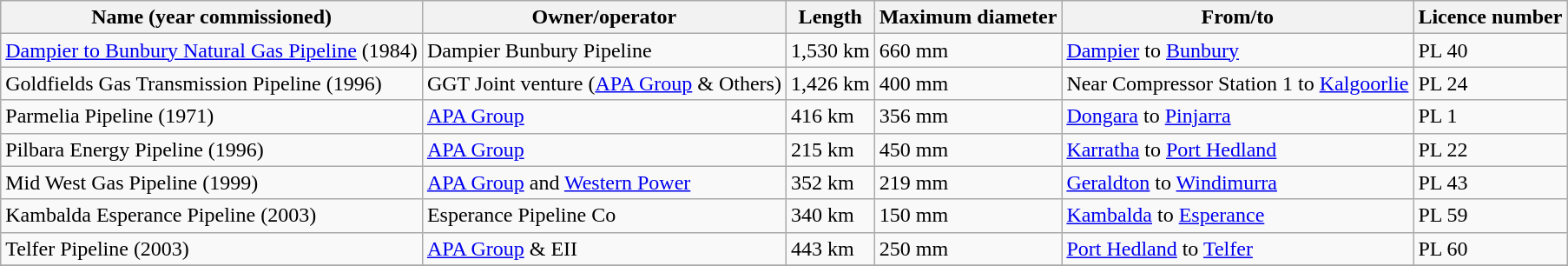<table class="wikitable">
<tr>
<th>Name (year commissioned)</th>
<th>Owner/operator</th>
<th>Length</th>
<th>Maximum diameter</th>
<th>From/to</th>
<th>Licence number</th>
</tr>
<tr>
<td><a href='#'>Dampier to Bunbury Natural Gas Pipeline</a> (1984)</td>
<td>Dampier Bunbury Pipeline</td>
<td>1,530 km</td>
<td>660 mm</td>
<td><a href='#'>Dampier</a> to <a href='#'>Bunbury</a></td>
<td>PL 40</td>
</tr>
<tr>
<td>Goldfields Gas Transmission Pipeline (1996)</td>
<td>GGT Joint venture (<a href='#'>APA Group</a> & Others)</td>
<td>1,426 km</td>
<td>400 mm</td>
<td>Near Compressor Station 1 to <a href='#'>Kalgoorlie</a></td>
<td>PL 24</td>
</tr>
<tr>
<td>Parmelia Pipeline (1971)</td>
<td><a href='#'>APA Group</a></td>
<td>416 km</td>
<td>356 mm</td>
<td><a href='#'>Dongara</a> to <a href='#'>Pinjarra</a></td>
<td>PL 1</td>
</tr>
<tr>
<td>Pilbara Energy Pipeline (1996)</td>
<td><a href='#'>APA Group</a></td>
<td>215 km</td>
<td>450 mm</td>
<td><a href='#'>Karratha</a> to <a href='#'>Port Hedland</a></td>
<td>PL 22</td>
</tr>
<tr>
<td>Mid West Gas Pipeline (1999)</td>
<td><a href='#'>APA Group</a> and <a href='#'>Western Power</a></td>
<td>352 km</td>
<td>219 mm</td>
<td><a href='#'>Geraldton</a> to <a href='#'>Windimurra</a></td>
<td>PL 43</td>
</tr>
<tr>
<td>Kambalda Esperance Pipeline (2003)</td>
<td>Esperance Pipeline Co</td>
<td>340 km</td>
<td>150 mm</td>
<td><a href='#'>Kambalda</a> to <a href='#'>Esperance</a></td>
<td>PL 59</td>
</tr>
<tr>
<td>Telfer Pipeline (2003)</td>
<td><a href='#'>APA Group</a> & EII</td>
<td>443 km</td>
<td>250 mm</td>
<td><a href='#'>Port Hedland</a> to <a href='#'>Telfer</a></td>
<td>PL 60</td>
</tr>
<tr>
</tr>
</table>
